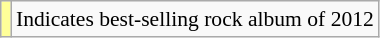<table class="wikitable" style="font-size:90%;">
<tr>
<td style="background-color:#FFFF99"></td>
<td>Indicates best-selling rock album of 2012</td>
</tr>
</table>
